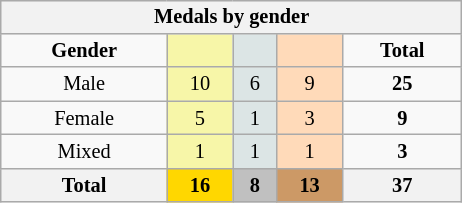<table class="wikitable" style="font-size:85%; float:right; clear:right; min-width:308px">
<tr bgcolor=EFEFEF>
<th colspan=5>Medals by gender</th>
</tr>
<tr align=center>
<td><strong>Gender</strong></td>
<td bgcolor=F7F6A8></td>
<td bgcolor=DCE5E5></td>
<td bgcolor=FFDAB9></td>
<td><strong>Total</strong></td>
</tr>
<tr align=center>
<td>Male</td>
<td bgcolor=F7F6A8>10</td>
<td bgcolor=DCE5E5>6</td>
<td bgcolor=FFDAB9>9</td>
<td><strong>25</strong></td>
</tr>
<tr align=center>
<td>Female</td>
<td bgcolor=F7F6A8>5</td>
<td bgcolor=DCE5E5>1</td>
<td bgcolor=FFDAB9>3</td>
<td><strong>9</strong></td>
</tr>
<tr align=center>
<td>Mixed</td>
<td bgcolor=F7F6A8>1</td>
<td bgcolor=DCE5E5>1</td>
<td bgcolor=FFDAB9>1</td>
<td><strong>3</strong></td>
</tr>
<tr align=center>
<th>Total</th>
<th style="background:gold;">16</th>
<th style="background:silver;">8</th>
<th style="background:#c96;">13</th>
<th>37</th>
</tr>
</table>
